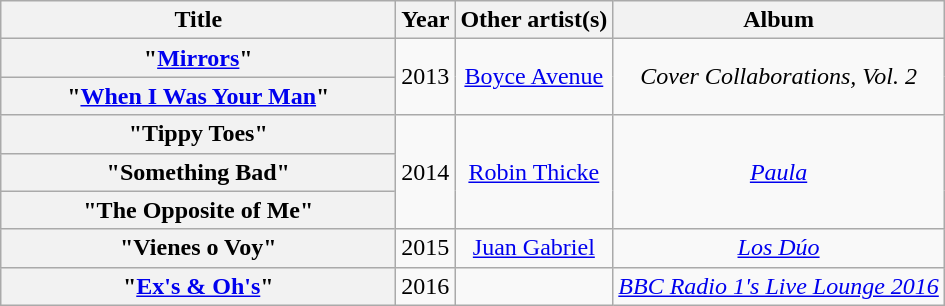<table class="wikitable plainrowheaders" style="text-align:center;" border="1">
<tr>
<th scope="col" style="width:16em;">Title</th>
<th scope="col">Year</th>
<th scope="col">Other artist(s)</th>
<th scope="col">Album</th>
</tr>
<tr>
<th scope="row">"<a href='#'>Mirrors</a>"</th>
<td rowspan="2">2013</td>
<td rowspan="2"><a href='#'>Boyce Avenue</a></td>
<td rowspan="2"><em>Cover Collaborations, Vol. 2</em></td>
</tr>
<tr>
<th scope="row">"<a href='#'>When I Was Your Man</a>"</th>
</tr>
<tr>
<th scope="row">"Tippy Toes"</th>
<td rowspan="3">2014</td>
<td rowspan="3"><a href='#'>Robin Thicke</a></td>
<td rowspan="3"><em><a href='#'>Paula</a></em></td>
</tr>
<tr>
<th scope="row">"Something Bad"</th>
</tr>
<tr>
<th scope="row">"The Opposite of Me"</th>
</tr>
<tr>
<th scope="row">"Vienes o Voy"</th>
<td>2015</td>
<td><a href='#'>Juan Gabriel</a></td>
<td><em><a href='#'>Los Dúo</a></em></td>
</tr>
<tr>
<th scope="row">"<a href='#'>Ex's & Oh's</a>"</th>
<td>2016</td>
<td></td>
<td><em><a href='#'>BBC Radio 1's Live Lounge 2016</a></em></td>
</tr>
</table>
